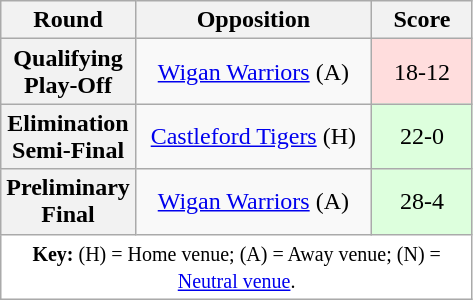<table class="wikitable plainrowheaders" style="text-align:center;margin-left:1em;">
<tr>
<th width="25">Round</th>
<th width="150">Opposition</th>
<th width="60">Score</th>
</tr>
<tr>
<th scope=row style="text-align:center">Qualifying Play-Off</th>
<td> <a href='#'>Wigan Warriors</a> (A)</td>
<td bgcolor=FFDDDD>18-12</td>
</tr>
<tr>
<th scope=row style="text-align:center">Elimination Semi-Final</th>
<td> <a href='#'>Castleford Tigers</a> (H)</td>
<td bgcolor=DDFFDD>22-0</td>
</tr>
<tr>
<th scope=row style="text-align:center">Preliminary Final</th>
<td> <a href='#'>Wigan Warriors</a> (A)</td>
<td bgcolor=DDFFDD>28-4</td>
</tr>
<tr>
<td colspan="3" style="background-color:white;"><small><strong>Key:</strong> (H) = Home venue; (A) = Away venue; (N) = <a href='#'>Neutral venue</a>.</small></td>
</tr>
</table>
